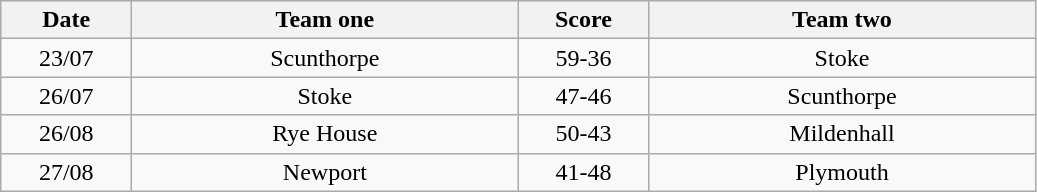<table class="wikitable" style="text-align: center">
<tr>
<th width=80>Date</th>
<th width=250>Team one</th>
<th width=80>Score</th>
<th width=250>Team two</th>
</tr>
<tr>
<td>23/07</td>
<td>Scunthorpe</td>
<td>59-36</td>
<td>Stoke</td>
</tr>
<tr>
<td>26/07</td>
<td>Stoke</td>
<td>47-46</td>
<td>Scunthorpe</td>
</tr>
<tr>
<td>26/08</td>
<td>Rye House</td>
<td>50-43</td>
<td>Mildenhall</td>
</tr>
<tr>
<td>27/08</td>
<td>Newport</td>
<td>41-48</td>
<td>Plymouth</td>
</tr>
</table>
